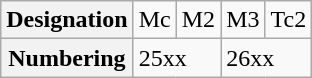<table class="wikitable">
<tr>
<th>Designation</th>
<td>Mc</td>
<td>M2</td>
<td>M3</td>
<td>Tc2</td>
</tr>
<tr>
<th>Numbering</th>
<td colspan="2">25xx</td>
<td colspan="2">26xx</td>
</tr>
</table>
